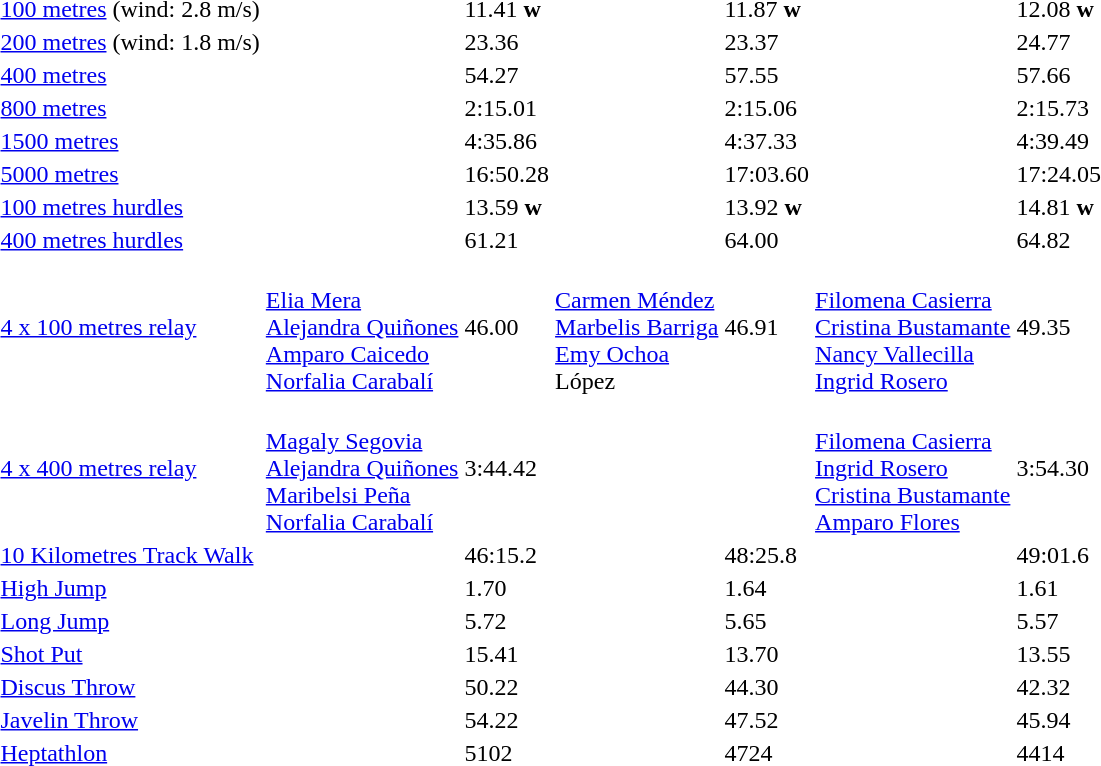<table>
<tr>
<td><a href='#'>100 metres</a> (wind: 2.8 m/s)</td>
<td></td>
<td>11.41 <strong>w</strong></td>
<td></td>
<td>11.87 <strong>w</strong></td>
<td></td>
<td>12.08 <strong>w</strong></td>
</tr>
<tr>
<td><a href='#'>200 metres</a> (wind: 1.8 m/s)</td>
<td></td>
<td>23.36</td>
<td></td>
<td>23.37</td>
<td></td>
<td>24.77</td>
</tr>
<tr>
<td><a href='#'>400 metres</a></td>
<td></td>
<td>54.27</td>
<td></td>
<td>57.55</td>
<td></td>
<td>57.66</td>
</tr>
<tr>
<td><a href='#'>800 metres</a></td>
<td></td>
<td>2:15.01</td>
<td></td>
<td>2:15.06</td>
<td></td>
<td>2:15.73</td>
</tr>
<tr>
<td><a href='#'>1500 metres</a></td>
<td></td>
<td>4:35.86</td>
<td></td>
<td>4:37.33</td>
<td></td>
<td>4:39.49</td>
</tr>
<tr>
<td><a href='#'>5000 metres</a></td>
<td></td>
<td>16:50.28</td>
<td></td>
<td>17:03.60</td>
<td></td>
<td>17:24.05</td>
</tr>
<tr>
<td><a href='#'>100 metres hurdles</a></td>
<td></td>
<td>13.59 <strong>w</strong></td>
<td></td>
<td>13.92 <strong>w</strong></td>
<td></td>
<td>14.81 <strong>w</strong></td>
</tr>
<tr>
<td><a href='#'>400 metres hurdles</a></td>
<td></td>
<td>61.21</td>
<td></td>
<td>64.00</td>
<td></td>
<td>64.82</td>
</tr>
<tr>
<td><a href='#'>4 x 100 metres relay</a></td>
<td><br><a href='#'>Elia Mera</a><br><a href='#'>Alejandra Quiñones</a><br><a href='#'>Amparo Caicedo</a><br><a href='#'>Norfalia Carabalí</a></td>
<td>46.00</td>
<td><br><a href='#'>Carmen Méndez</a><br><a href='#'>Marbelis Barriga</a><br><a href='#'>Emy Ochoa</a><br>López</td>
<td>46.91</td>
<td><br><a href='#'>Filomena Casierra</a><br><a href='#'>Cristina Bustamante</a><br><a href='#'>Nancy Vallecilla</a><br><a href='#'>Ingrid Rosero</a></td>
<td>49.35</td>
</tr>
<tr>
<td><a href='#'>4 x 400 metres relay</a></td>
<td><br><a href='#'>Magaly Segovia</a><br><a href='#'>Alejandra Quiñones</a><br><a href='#'>Maribelsi Peña</a><br><a href='#'>Norfalia Carabalí</a></td>
<td>3:44.42</td>
<td></td>
<td></td>
<td><br><a href='#'>Filomena Casierra</a><br><a href='#'>Ingrid Rosero</a><br><a href='#'>Cristina Bustamante</a><br><a href='#'>Amparo Flores</a></td>
<td>3:54.30</td>
</tr>
<tr>
<td><a href='#'>10 Kilometres Track Walk</a></td>
<td></td>
<td>46:15.2</td>
<td></td>
<td>48:25.8</td>
<td></td>
<td>49:01.6</td>
</tr>
<tr>
<td><a href='#'>High Jump</a></td>
<td></td>
<td>1.70</td>
<td></td>
<td>1.64</td>
<td></td>
<td>1.61</td>
</tr>
<tr>
<td><a href='#'>Long Jump</a></td>
<td></td>
<td>5.72</td>
<td></td>
<td>5.65</td>
<td></td>
<td>5.57</td>
</tr>
<tr>
<td><a href='#'>Shot Put</a></td>
<td></td>
<td>15.41</td>
<td></td>
<td>13.70</td>
<td></td>
<td>13.55</td>
</tr>
<tr>
<td><a href='#'>Discus Throw</a></td>
<td></td>
<td>50.22</td>
<td></td>
<td>44.30</td>
<td></td>
<td>42.32</td>
</tr>
<tr>
<td><a href='#'>Javelin Throw</a></td>
<td></td>
<td>54.22</td>
<td></td>
<td>47.52</td>
<td></td>
<td>45.94</td>
</tr>
<tr>
<td><a href='#'>Heptathlon</a></td>
<td></td>
<td>5102</td>
<td></td>
<td>4724</td>
<td></td>
<td>4414</td>
</tr>
</table>
